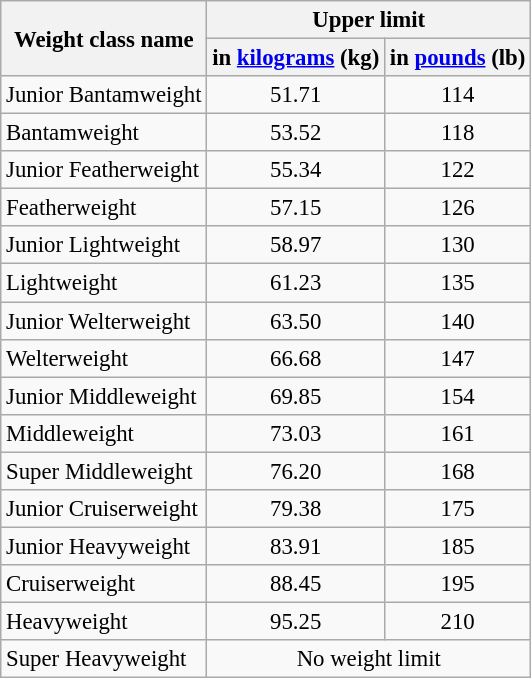<table class="wikitable" style="font-size:95%;">
<tr>
<th rowspan="2">Weight class name</th>
<th colspan="2">Upper limit</th>
</tr>
<tr>
<th>in <a href='#'>kilograms</a> (kg)</th>
<th>in <a href='#'>pounds</a> (lb)</th>
</tr>
<tr align="center">
<td align="left">Junior Bantamweight</td>
<td>51.71</td>
<td>114</td>
</tr>
<tr align="center">
<td align="left">Bantamweight</td>
<td>53.52</td>
<td>118</td>
</tr>
<tr align="center">
<td align="left">Junior Featherweight</td>
<td>55.34</td>
<td>122</td>
</tr>
<tr align="center">
<td align="left">Featherweight</td>
<td>57.15</td>
<td>126</td>
</tr>
<tr align="center">
<td align="left">Junior Lightweight</td>
<td>58.97</td>
<td>130</td>
</tr>
<tr align="center">
<td align="left">Lightweight</td>
<td>61.23</td>
<td>135</td>
</tr>
<tr align="center">
<td align="left">Junior Welterweight</td>
<td>63.50</td>
<td>140</td>
</tr>
<tr align="center">
<td align="left">Welterweight</td>
<td>66.68</td>
<td>147</td>
</tr>
<tr align="center">
<td align="left">Junior Middleweight</td>
<td>69.85</td>
<td>154</td>
</tr>
<tr align="center">
<td align="left">Middleweight</td>
<td>73.03</td>
<td>161</td>
</tr>
<tr align="center">
<td align="left">Super Middleweight</td>
<td>76.20</td>
<td>168</td>
</tr>
<tr align="center">
<td align="left">Junior Cruiserweight</td>
<td>79.38</td>
<td>175</td>
</tr>
<tr align="center">
<td align="left">Junior Heavyweight</td>
<td>83.91</td>
<td>185</td>
</tr>
<tr align="center">
<td align="left">Cruiserweight</td>
<td>88.45</td>
<td>195</td>
</tr>
<tr align="center">
<td align="left">Heavyweight</td>
<td>95.25</td>
<td>210</td>
</tr>
<tr align="center">
<td align="left">Super Heavyweight</td>
<td align="center" colspan=2>No weight limit</td>
</tr>
</table>
